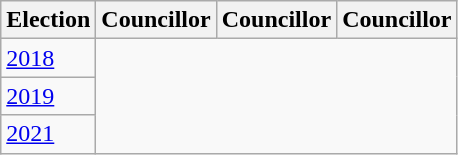<table class="wikitable">
<tr>
<th>Election</th>
<th colspan="2">Councillor</th>
<th colspan="2">Councillor</th>
<th colspan="2">Councillor</th>
</tr>
<tr>
<td><a href='#'>2018</a><br>

</td>
</tr>
<tr>
<td><a href='#'>2019</a><br>

</td>
</tr>
<tr>
<td><a href='#'>2021</a><br>

</td>
</tr>
</table>
